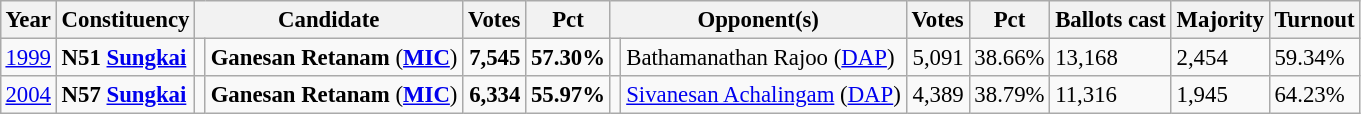<table class="wikitable" style="margin:0.5em ; font-size:95%">
<tr>
<th>Year</th>
<th>Constituency</th>
<th colspan="2">Candidate</th>
<th>Votes</th>
<th>Pct</th>
<th colspan="2">Opponent(s)</th>
<th>Votes</th>
<th>Pct</th>
<th>Ballots cast</th>
<th>Majority</th>
<th>Turnout</th>
</tr>
<tr>
<td><a href='#'>1999</a></td>
<td><strong>N51 <a href='#'>Sungkai</a></strong></td>
<td></td>
<td><strong>Ganesan Retanam</strong> (<a href='#'><strong>MIC</strong></a>)</td>
<td style="text-align:right;"><strong>7,545</strong></td>
<td><strong>57.30%</strong></td>
<td></td>
<td>Bathamanathan Rajoo (<a href='#'>DAP</a>)</td>
<td style="text-align:right;">5,091</td>
<td>38.66%</td>
<td>13,168</td>
<td>2,454</td>
<td>59.34%</td>
</tr>
<tr>
<td><a href='#'>2004</a></td>
<td><strong>N57 <a href='#'>Sungkai</a></strong></td>
<td></td>
<td><strong>Ganesan Retanam</strong> (<a href='#'><strong>MIC</strong></a>)</td>
<td style="text-align:right;"><strong>6,334</strong></td>
<td><strong>55.97%</strong></td>
<td></td>
<td><a href='#'>Sivanesan Achalingam</a> (<a href='#'>DAP</a>)</td>
<td style="text-align:right;">4,389</td>
<td>38.79%</td>
<td>11,316</td>
<td>1,945</td>
<td>64.23%</td>
</tr>
</table>
